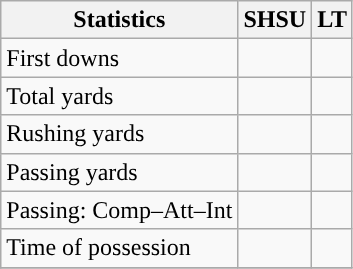<table class="wikitable" style="float: left;">
<tr>
<th>Statistics</th>
<th>SHSU</th>
<th>LT</th>
</tr>
<tr>
<td>First downs</td>
<td></td>
<td></td>
</tr>
<tr>
<td>Total yards</td>
<td></td>
<td></td>
</tr>
<tr>
<td>Rushing yards</td>
<td></td>
<td></td>
</tr>
<tr>
<td>Passing yards</td>
<td></td>
<td></td>
</tr>
<tr>
<td>Passing: Comp–Att–Int</td>
<td></td>
<td></td>
</tr>
<tr>
<td>Time of possession</td>
<td></td>
<td></td>
</tr>
<tr>
</tr>
</table>
